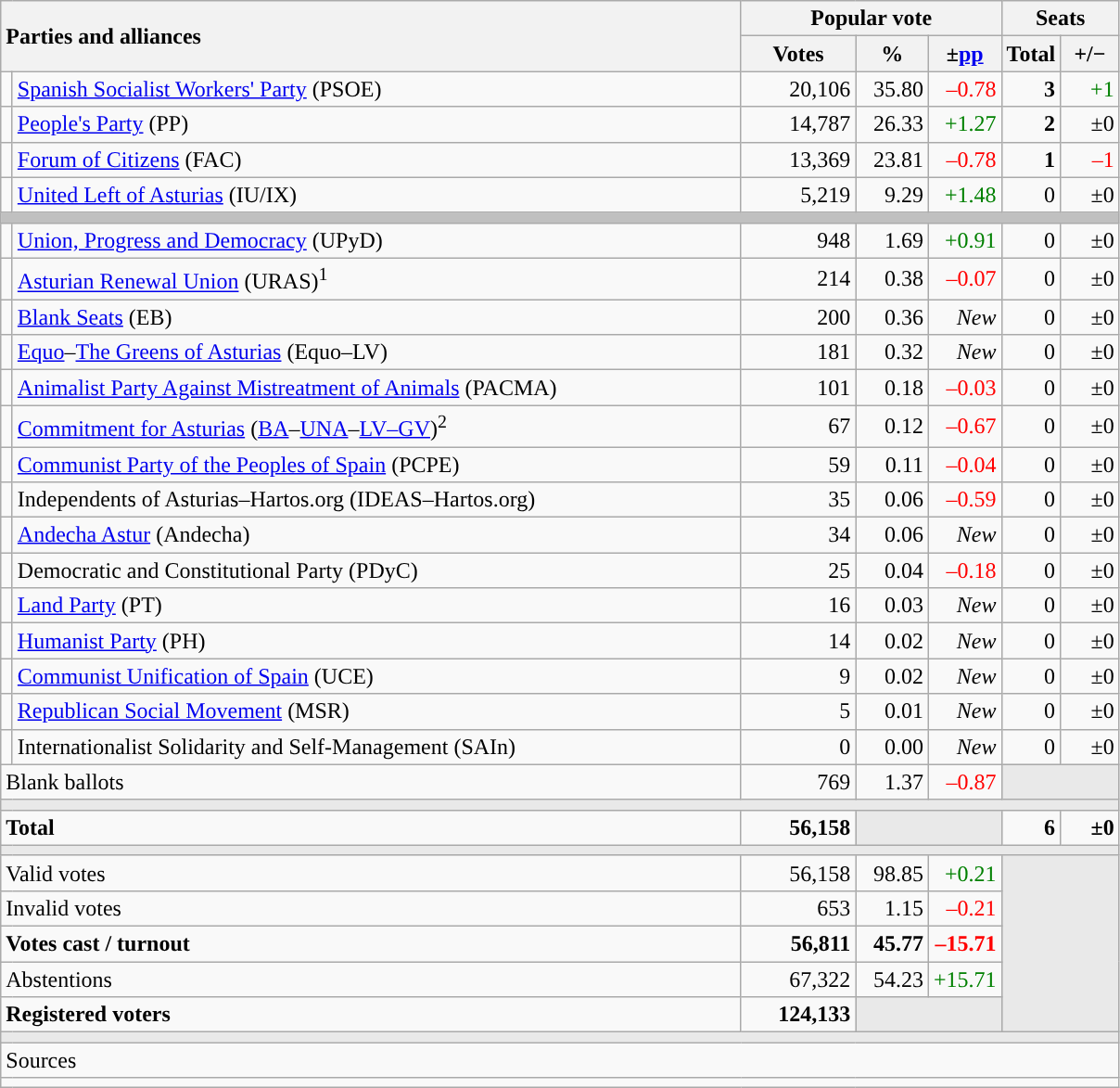<table class="wikitable" style="text-align:right;">
<tr>
<th style="text-align:left;" rowspan="2" colspan="2" width="525">Parties and alliances</th>
<th colspan="3">Popular vote</th>
<th colspan="2">Seats</th>
</tr>
<tr>
<th width="75">Votes</th>
<th width="45">%</th>
<th width="45">±<a href='#'>pp</a></th>
<th width="35">Total</th>
<th width="35">+/−</th>
</tr>
<tr>
<td width="1" style="color:inherit;background:"></td>
<td align="left"><a href='#'>Spanish Socialist Workers' Party</a> (PSOE)</td>
<td>20,106</td>
<td>35.80</td>
<td style="color:red;">–0.78</td>
<td><strong>3</strong></td>
<td style="color:green;">+1</td>
</tr>
<tr>
<td style="color:inherit;background:"></td>
<td align="left"><a href='#'>People's Party</a> (PP)</td>
<td>14,787</td>
<td>26.33</td>
<td style="color:green;">+1.27</td>
<td><strong>2</strong></td>
<td>±0</td>
</tr>
<tr>
<td style="color:inherit;background:"></td>
<td align="left"><a href='#'>Forum of Citizens</a> (FAC)</td>
<td>13,369</td>
<td>23.81</td>
<td style="color:red;">–0.78</td>
<td><strong>1</strong></td>
<td style="color:red;">–1</td>
</tr>
<tr>
<td style="color:inherit;background:"></td>
<td align="left"><a href='#'>United Left of Asturias</a> (IU/IX)</td>
<td>5,219</td>
<td>9.29</td>
<td style="color:green;">+1.48</td>
<td>0</td>
<td>±0</td>
</tr>
<tr>
<td colspan="7" bgcolor="#C0C0C0"></td>
</tr>
<tr>
<td style="color:inherit;background:"></td>
<td align="left"><a href='#'>Union, Progress and Democracy</a> (UPyD)</td>
<td>948</td>
<td>1.69</td>
<td style="color:green;">+0.91</td>
<td>0</td>
<td>±0</td>
</tr>
<tr>
<td style="color:inherit;background:"></td>
<td align="left"><a href='#'>Asturian Renewal Union</a> (URAS)<sup>1</sup></td>
<td>214</td>
<td>0.38</td>
<td style="color:red;">–0.07</td>
<td>0</td>
<td>±0</td>
</tr>
<tr>
<td style="color:inherit;background:"></td>
<td align="left"><a href='#'>Blank Seats</a> (EB)</td>
<td>200</td>
<td>0.36</td>
<td><em>New</em></td>
<td>0</td>
<td>±0</td>
</tr>
<tr>
<td style="color:inherit;background:"></td>
<td align="left"><a href='#'>Equo</a>–<a href='#'>The Greens of Asturias</a> (Equo–LV)</td>
<td>181</td>
<td>0.32</td>
<td><em>New</em></td>
<td>0</td>
<td>±0</td>
</tr>
<tr>
<td style="color:inherit;background:"></td>
<td align="left"><a href='#'>Animalist Party Against Mistreatment of Animals</a> (PACMA)</td>
<td>101</td>
<td>0.18</td>
<td style="color:red;">–0.03</td>
<td>0</td>
<td>±0</td>
</tr>
<tr>
<td style="color:inherit;background:"></td>
<td align="left"><a href='#'>Commitment for Asturias</a> (<a href='#'>BA</a>–<a href='#'>UNA</a>–<a href='#'>LV–GV</a>)<sup>2</sup></td>
<td>67</td>
<td>0.12</td>
<td style="color:red;">–0.67</td>
<td>0</td>
<td>±0</td>
</tr>
<tr>
<td style="color:inherit;background:"></td>
<td align="left"><a href='#'>Communist Party of the Peoples of Spain</a> (PCPE)</td>
<td>59</td>
<td>0.11</td>
<td style="color:red;">–0.04</td>
<td>0</td>
<td>±0</td>
</tr>
<tr>
<td style="color:inherit;background:"></td>
<td align="left">Independents of Asturias–Hartos.org (IDEAS–Hartos.org)</td>
<td>35</td>
<td>0.06</td>
<td style="color:red;">–0.59</td>
<td>0</td>
<td>±0</td>
</tr>
<tr>
<td style="color:inherit;background:"></td>
<td align="left"><a href='#'>Andecha Astur</a> (Andecha)</td>
<td>34</td>
<td>0.06</td>
<td><em>New</em></td>
<td>0</td>
<td>±0</td>
</tr>
<tr>
<td style="color:inherit;background:"></td>
<td align="left">Democratic and Constitutional Party (PDyC)</td>
<td>25</td>
<td>0.04</td>
<td style="color:red;">–0.18</td>
<td>0</td>
<td>±0</td>
</tr>
<tr>
<td style="color:inherit;background:"></td>
<td align="left"><a href='#'>Land Party</a> (PT)</td>
<td>16</td>
<td>0.03</td>
<td><em>New</em></td>
<td>0</td>
<td>±0</td>
</tr>
<tr>
<td style="color:inherit;background:"></td>
<td align="left"><a href='#'>Humanist Party</a> (PH)</td>
<td>14</td>
<td>0.02</td>
<td><em>New</em></td>
<td>0</td>
<td>±0</td>
</tr>
<tr>
<td style="color:inherit;background:"></td>
<td align="left"><a href='#'>Communist Unification of Spain</a> (UCE)</td>
<td>9</td>
<td>0.02</td>
<td><em>New</em></td>
<td>0</td>
<td>±0</td>
</tr>
<tr>
<td style="color:inherit;background:"></td>
<td align="left"><a href='#'>Republican Social Movement</a> (MSR)</td>
<td>5</td>
<td>0.01</td>
<td><em>New</em></td>
<td>0</td>
<td>±0</td>
</tr>
<tr>
<td style="color:inherit;background:"></td>
<td align="left">Internationalist Solidarity and Self-Management (SAIn)</td>
<td>0</td>
<td>0.00</td>
<td><em>New</em></td>
<td>0</td>
<td>±0</td>
</tr>
<tr>
<td align="left" colspan="2">Blank ballots</td>
<td>769</td>
<td>1.37</td>
<td style="color:red;">–0.87</td>
<td bgcolor="#E9E9E9" colspan="2"></td>
</tr>
<tr>
<td colspan="7" bgcolor="#E9E9E9"></td>
</tr>
<tr style="font-weight:bold;">
<td align="left" colspan="2">Total</td>
<td>56,158</td>
<td bgcolor="#E9E9E9" colspan="2"></td>
<td>6</td>
<td>±0</td>
</tr>
<tr>
<td colspan="7" bgcolor="#E9E9E9"></td>
</tr>
<tr>
<td align="left" colspan="2">Valid votes</td>
<td>56,158</td>
<td>98.85</td>
<td style="color:green;">+0.21</td>
<td bgcolor="#E9E9E9" colspan="2" rowspan="5"></td>
</tr>
<tr>
<td align="left" colspan="2">Invalid votes</td>
<td>653</td>
<td>1.15</td>
<td style="color:red;">–0.21</td>
</tr>
<tr style="font-weight:bold;">
<td align="left" colspan="2">Votes cast / turnout</td>
<td>56,811</td>
<td>45.77</td>
<td style="color:red;">–15.71</td>
</tr>
<tr>
<td align="left" colspan="2">Abstentions</td>
<td>67,322</td>
<td>54.23</td>
<td style="color:green;">+15.71</td>
</tr>
<tr style="font-weight:bold;">
<td align="left" colspan="2">Registered voters</td>
<td>124,133</td>
<td bgcolor="#E9E9E9" colspan="2"></td>
</tr>
<tr>
<td colspan="7" bgcolor="#E9E9E9"></td>
</tr>
<tr>
<td align="left" colspan="7">Sources</td>
</tr>
<tr>
<td colspan="7" style="text-align:left; max-width:790px;"></td>
</tr>
</table>
